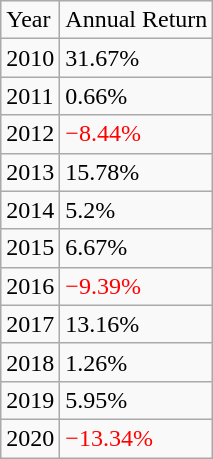<table class="wikitable">
<tr>
<td>Year</td>
<td>Annual Return</td>
</tr>
<tr>
<td>2010</td>
<td>31.67%</td>
</tr>
<tr>
<td>2011</td>
<td>0.66%</td>
</tr>
<tr>
<td>2012</td>
<td style="color:red">−8.44%</td>
</tr>
<tr>
<td>2013</td>
<td>15.78%</td>
</tr>
<tr>
<td>2014</td>
<td>5.2%</td>
</tr>
<tr>
<td>2015</td>
<td>6.67%</td>
</tr>
<tr>
<td>2016</td>
<td style="color:red">−9.39%</td>
</tr>
<tr>
<td>2017</td>
<td>13.16%</td>
</tr>
<tr>
<td>2018</td>
<td>1.26%</td>
</tr>
<tr>
<td>2019</td>
<td>5.95%</td>
</tr>
<tr>
<td>2020</td>
<td style="color:red">−13.34%</td>
</tr>
</table>
